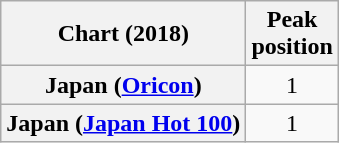<table class="wikitable plainrowheaders" style="text-align:center;">
<tr>
<th>Chart (2018)</th>
<th>Peak<br>position</th>
</tr>
<tr>
<th scope="row">Japan (<a href='#'>Oricon</a>)</th>
<td>1</td>
</tr>
<tr>
<th scope="row">Japan (<a href='#'>Japan Hot 100</a>)</th>
<td>1</td>
</tr>
</table>
